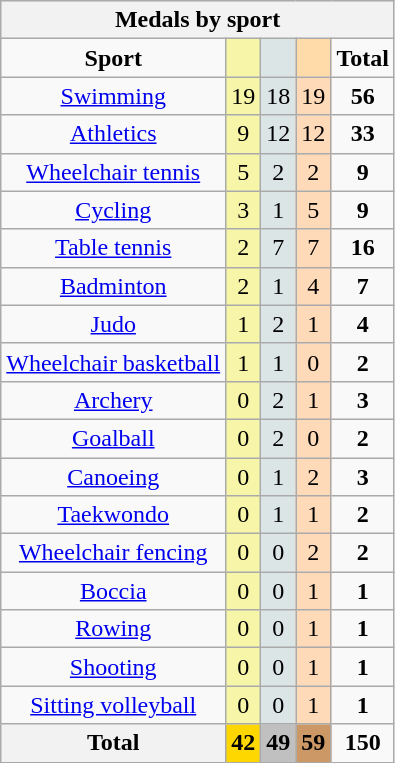<table class=wikitable style="text-align:center">
<tr style="background:#EFEFEF">
<th colspan=7>Medals by sport</th>
</tr>
<tr>
<td><strong>Sport</strong></td>
<td style="background:#F7F6A8"></td>
<td style="background:#DCE5E5"></td>
<td style="background:#FFDBA9"></td>
<td><strong>Total</strong></td>
</tr>
<tr>
<td><a href='#'>Swimming</a></td>
<td style="background:#F7F6A8">19</td>
<td style="background:#DCE5E5">18</td>
<td style="background:#FFDAB9">19</td>
<td><strong>56</strong></td>
</tr>
<tr>
<td><a href='#'>Athletics</a></td>
<td style="background:#F7F6A8">9</td>
<td style="background:#DCE5E5">12</td>
<td style="background:#FFDAB9">12</td>
<td><strong>33</strong></td>
</tr>
<tr>
<td><a href='#'>Wheelchair tennis</a></td>
<td style="background:#F7F6A8">5</td>
<td style="background:#DCE5E5">2</td>
<td style="background:#FFDAB9">2</td>
<td><strong>9</strong></td>
</tr>
<tr>
<td><a href='#'>Cycling</a></td>
<td style="background:#F7F6A8">3</td>
<td style="background:#DCE5E5">1</td>
<td style="background:#FFDAB9">5</td>
<td><strong>9</strong></td>
</tr>
<tr>
<td><a href='#'>Table tennis</a></td>
<td style="background:#F7F6A8">2</td>
<td style="background:#DCE5E5">7</td>
<td style="background:#FFDAB9">7</td>
<td><strong>16</strong></td>
</tr>
<tr>
<td><a href='#'>Badminton</a></td>
<td style="background:#F7F6A8">2</td>
<td style="background:#DCE5E5">1</td>
<td style="background:#FFDAB9">4</td>
<td><strong>7</strong></td>
</tr>
<tr>
<td><a href='#'>Judo</a></td>
<td style="background:#F7F6A8">1</td>
<td style="background:#DCE5E5">2</td>
<td style="background:#FFDAB9">1</td>
<td><strong>4</strong></td>
</tr>
<tr>
<td><a href='#'>Wheelchair basketball</a></td>
<td style="background:#F7F6A8">1</td>
<td style="background:#DCE5E5">1</td>
<td style="background:#FFDAB9">0</td>
<td><strong>2</strong></td>
</tr>
<tr>
<td><a href='#'>Archery</a></td>
<td style="background:#F7F6A8">0</td>
<td style="background:#DCE5E5">2</td>
<td style="background:#FFDAB9">1</td>
<td><strong>3</strong></td>
</tr>
<tr>
<td><a href='#'>Goalball</a></td>
<td style="background:#F7F6A8">0</td>
<td style="background:#DCE5E5">2</td>
<td style="background:#FFDAB9">0</td>
<td><strong>2</strong></td>
</tr>
<tr>
<td><a href='#'>Canoeing</a></td>
<td style="background:#F7F6A8">0</td>
<td style="background:#DCE5E5">1</td>
<td style="background:#FFDAB9">2</td>
<td><strong>3</strong></td>
</tr>
<tr>
<td><a href='#'>Taekwondo</a></td>
<td style="background:#F7F6A8">0</td>
<td style="background:#DCE5E5">1</td>
<td style="background:#FFDAB9">1</td>
<td><strong>2</strong></td>
</tr>
<tr>
<td><a href='#'>Wheelchair fencing</a></td>
<td style="background:#F7F6A8">0</td>
<td style="background:#DCE5E5">0</td>
<td style="background:#FFDAB9">2</td>
<td><strong>2</strong></td>
</tr>
<tr>
<td><a href='#'>Boccia</a></td>
<td style="background:#F7F6A8">0</td>
<td style="background:#DCE5E5">0</td>
<td style="background:#FFDAB9">1</td>
<td><strong>1</strong></td>
</tr>
<tr>
<td><a href='#'>Rowing</a></td>
<td style="background:#F7F6A8">0</td>
<td style="background:#DCE5E5">0</td>
<td style="background:#FFDAB9">1</td>
<td><strong>1</strong></td>
</tr>
<tr>
<td><a href='#'>Shooting</a></td>
<td style="background:#F7F6A8">0</td>
<td style="background:#DCE5E5">0</td>
<td style="background:#FFDAB9">1</td>
<td><strong>1</strong></td>
</tr>
<tr>
<td><a href='#'>Sitting volleyball</a></td>
<td style="background:#F7F6A8">0</td>
<td style="background:#DCE5E5">0</td>
<td style="background:#FFDAB9">1</td>
<td><strong>1</strong></td>
</tr>
<tr>
<th>Total</th>
<td style="background:gold;"><strong>42</strong></td>
<td style="background:silver;"><strong>49</strong></td>
<td style="background:#c96;"><strong>59</strong></td>
<td><strong>150</strong></td>
</tr>
</table>
